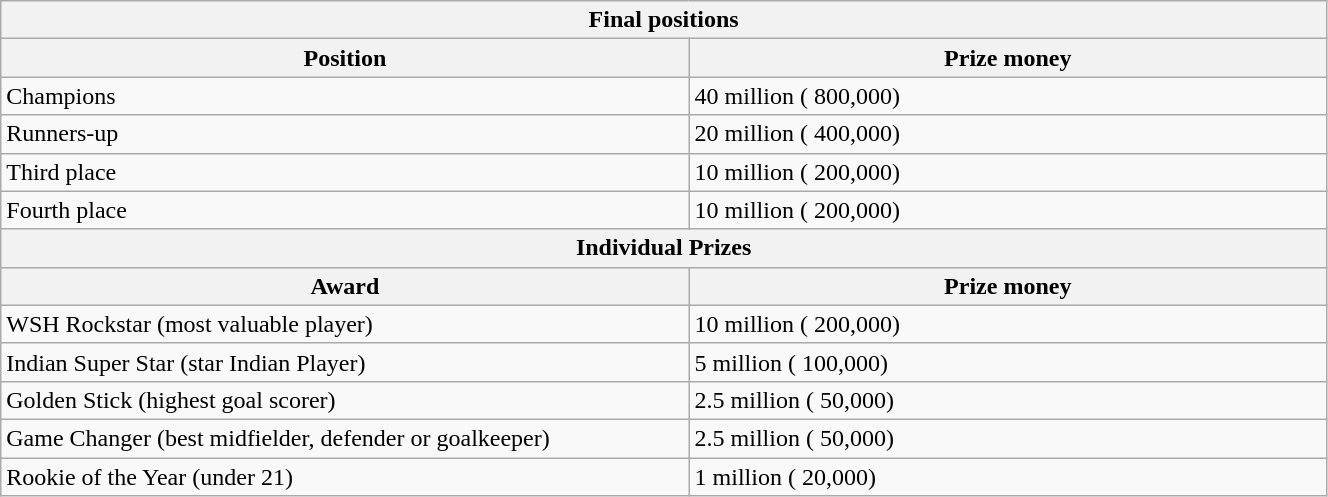<table class="wikitable" style="width:70%;">
<tr>
<th colspan="2">Final positions</th>
</tr>
<tr>
<th width=27%>Position</th>
<th width=25%>Prize money</th>
</tr>
<tr>
<td>Champions</td>
<td> 40 million ( 800,000)</td>
</tr>
<tr>
<td>Runners-up</td>
<td> 20 million ( 400,000)</td>
</tr>
<tr>
<td>Third place</td>
<td> 10 million ( 200,000)</td>
</tr>
<tr>
<td>Fourth place</td>
<td> 10 million ( 200,000)</td>
</tr>
<tr>
<th colspan="2">Individual Prizes</th>
</tr>
<tr>
<th width=27%>Award</th>
<th width=25%>Prize money</th>
</tr>
<tr>
<td>WSH Rockstar (most valuable player)</td>
<td> 10 million ( 200,000)</td>
</tr>
<tr>
<td>Indian Super Star (star Indian Player)</td>
<td> 5 million ( 100,000)</td>
</tr>
<tr>
<td>Golden Stick (highest goal scorer)</td>
<td> 2.5 million ( 50,000)</td>
</tr>
<tr>
<td>Game Changer (best midfielder, defender or goalkeeper)</td>
<td> 2.5 million ( 50,000)</td>
</tr>
<tr>
<td>Rookie of the Year (under 21)</td>
<td> 1 million ( 20,000)</td>
</tr>
</table>
